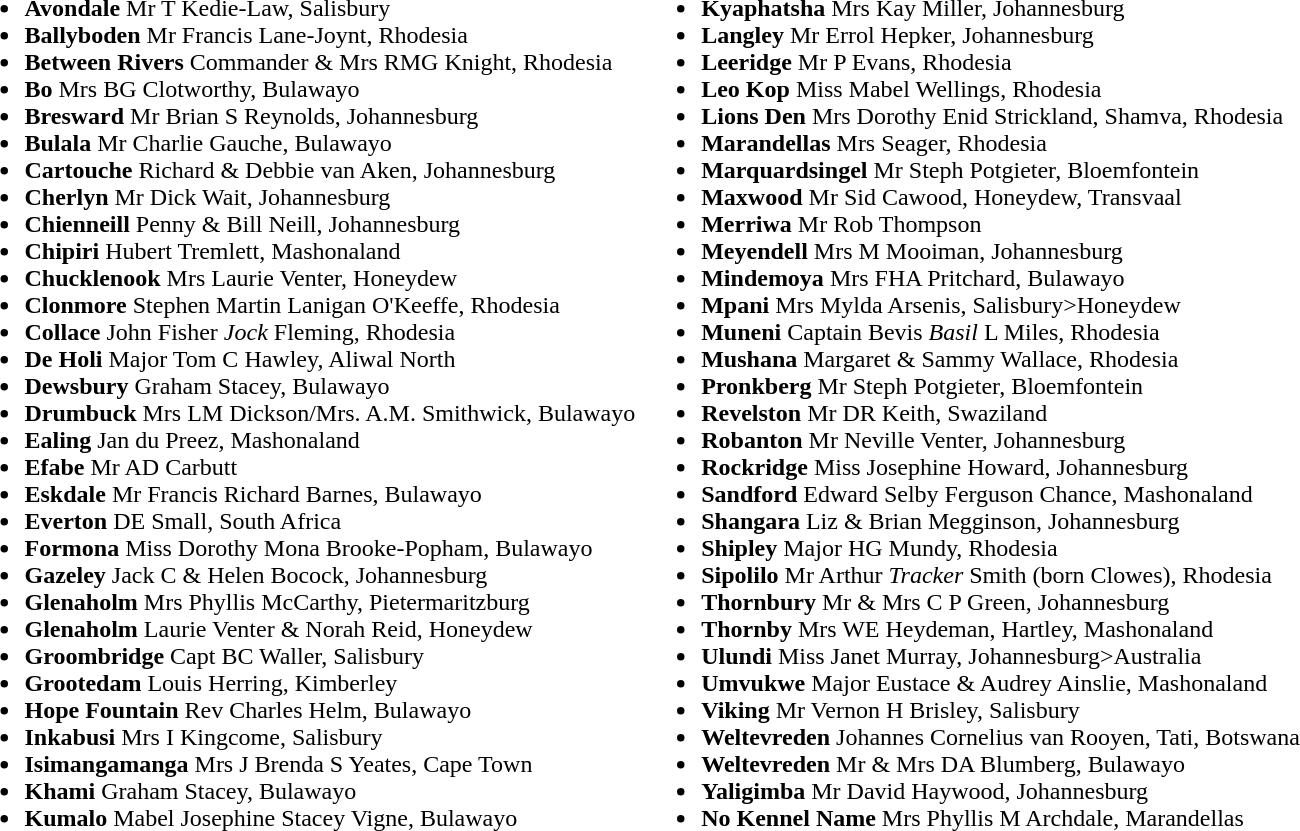<table>
<tr>
<td valign="top"><br><ul><li><strong>Avondale</strong> Mr T Kedie-Law, Salisbury</li><li><strong>Ballyboden</strong> Mr Francis Lane-Joynt, Rhodesia</li><li><strong>Between Rivers</strong> Commander & Mrs RMG Knight, Rhodesia</li><li><strong>Bo</strong> Mrs BG Clotworthy, Bulawayo</li><li><strong>Bresward</strong> Mr Brian S Reynolds, Johannesburg</li><li><strong>Bulala</strong> Mr Charlie Gauche, Bulawayo</li><li><strong>Cartouche</strong> Richard & Debbie van Aken, Johannesburg</li><li><strong>Cherlyn</strong> Mr Dick Wait, Johannesburg</li><li><strong>Chienneill</strong> Penny & Bill Neill, Johannesburg</li><li><strong>Chipiri</strong> Hubert Tremlett, Mashonaland</li><li><strong>Chucklenook</strong> Mrs Laurie Venter, Honeydew</li><li><strong>Clonmore</strong> Stephen Martin Lanigan O'Keeffe, Rhodesia</li><li><strong>Collace</strong> John Fisher <em>Jock</em> Fleming, Rhodesia</li><li><strong>De Holi</strong> Major Tom C Hawley, Aliwal North</li><li><strong>Dewsbury</strong> Graham Stacey, Bulawayo</li><li><strong>Drumbuck</strong> Mrs LM Dickson/Mrs. A.M. Smithwick, Bulawayo</li><li><strong>Ealing</strong> Jan du Preez, Mashonaland</li><li><strong>Efabe</strong> Mr AD Carbutt</li><li><strong>Eskdale</strong> Mr Francis Richard Barnes, Bulawayo</li><li><strong>Everton</strong> DE Small, South Africa</li><li><strong>Formona</strong> Miss Dorothy Mona Brooke-Popham, Bulawayo</li><li><strong>Gazeley</strong> Jack C & Helen Bocock, Johannesburg</li><li><strong>Glenaholm</strong> Mrs Phyllis McCarthy, Pietermaritzburg</li><li><strong>Glenaholm</strong> Laurie Venter & Norah Reid, Honeydew</li><li><strong>Groombridge</strong> Capt BC Waller, Salisbury</li><li><strong>Grootedam</strong> Louis Herring, Kimberley</li><li><strong>Hope Fountain</strong> Rev Charles Helm, Bulawayo</li><li><strong>Inkabusi  </strong> Mrs I Kingcome, Salisbury</li><li><strong>Isimangamanga </strong> Mrs J Brenda S Yeates, Cape Town</li><li><strong>Khami</strong> Graham Stacey, Bulawayo</li><li><strong>Kumalo</strong> Mabel Josephine Stacey Vigne, Bulawayo</li></ul></td>
<td valign="top"><br><ul><li><strong>Kyaphatsha</strong> Mrs Kay Miller, Johannesburg</li><li><strong>Langley</strong> Mr Errol Hepker, Johannesburg</li><li><strong>Leeridge</strong> Mr P Evans, Rhodesia</li><li><strong>Leo Kop</strong> Miss Mabel Wellings, Rhodesia</li><li><strong>Lions Den</strong> Mrs Dorothy Enid Strickland, Shamva, Rhodesia</li><li><strong>Marandellas</strong> Mrs Seager, Rhodesia</li><li><strong>Marquardsingel</strong> Mr Steph Potgieter, Bloemfontein</li><li><strong>Maxwood  </strong> Mr Sid Cawood, Honeydew, Transvaal</li><li><strong>Merriwa</strong> Mr Rob Thompson</li><li><strong>Meyendell  </strong> Mrs M Mooiman, Johannesburg</li><li><strong>Mindemoya  </strong> Mrs FHA Pritchard, Bulawayo</li><li><strong>Mpani  </strong> Mrs Mylda Arsenis, Salisbury>Honeydew</li><li><strong>Muneni</strong> Captain Bevis <em>Basil</em> L Miles, Rhodesia</li><li><strong>Mushana</strong> Margaret & Sammy Wallace, Rhodesia</li><li><strong>Pronkberg</strong> Mr Steph Potgieter, Bloemfontein</li><li><strong>Revelston</strong> Mr DR Keith, Swaziland</li><li><strong>Robanton</strong> Mr Neville Venter, Johannesburg</li><li><strong>Rockridge  </strong> Miss Josephine Howard,  Johannesburg</li><li><strong>Sandford</strong> Edward Selby Ferguson Chance, Mashonaland</li><li><strong>Shangara</strong> Liz & Brian Megginson, Johannesburg</li><li><strong>Shipley</strong> Major HG Mundy, Rhodesia</li><li><strong>Sipolilo</strong> Mr Arthur <em>Tracker</em> Smith (born Clowes), Rhodesia</li><li><strong>Thornbury  </strong> Mr & Mrs C P Green, Johannesburg</li><li><strong>Thornby</strong> Mrs WE Heydeman, Hartley, Mashonaland</li><li><strong>Ulundi</strong> Miss Janet Murray, Johannesburg>Australia</li><li><strong>Umvukwe</strong> Major Eustace & Audrey Ainslie, Mashonaland</li><li><strong>Viking</strong> Mr Vernon H Brisley, Salisbury</li><li><strong>Weltevreden</strong> Johannes Cornelius van Rooyen, Tati, Botswana</li><li><strong>Weltevreden</strong> Mr & Mrs DA Blumberg, Bulawayo</li><li><strong>Yaligimba</strong> Mr David Haywood, Johannesburg</li><li><strong>No Kennel Name</strong> Mrs Phyllis M Archdale, Marandellas</li></ul></td>
</tr>
</table>
